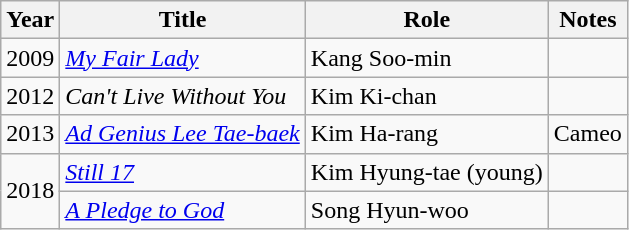<table class="wikitable sortable plainrowheaders">
<tr>
<th>Year</th>
<th>Title</th>
<th>Role</th>
<th>Notes</th>
</tr>
<tr>
<td>2009</td>
<td><em><a href='#'>My Fair Lady</a></em></td>
<td>Kang Soo-min</td>
<td></td>
</tr>
<tr>
<td>2012</td>
<td><em>Can't Live Without You</em></td>
<td>Kim Ki-chan</td>
<td></td>
</tr>
<tr>
<td>2013</td>
<td><em><a href='#'>Ad Genius Lee Tae-baek</a></em></td>
<td>Kim Ha-rang</td>
<td>Cameo</td>
</tr>
<tr>
<td rowspan=2>2018</td>
<td><em><a href='#'>Still 17</a></em></td>
<td>Kim Hyung-tae (young)</td>
<td></td>
</tr>
<tr>
<td><em><a href='#'>A Pledge to God</a></em></td>
<td>Song Hyun-woo</td>
<td></td>
</tr>
</table>
